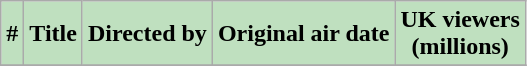<table class="wikitable plainrowheaders" style="background:#FFFFFF;">
<tr>
<th style="background: #bfe0bf;color:#000;">#</th>
<th style="background: #bfe0bf;color:#000;">Title</th>
<th style="background: #bfe0bf;color:#000;">Directed by</th>
<th style="background: #bfe0bf;color:#000;">Original air date</th>
<th style="background: #bfe0bf;color:#000;">UK viewers<br>(millions)</th>
</tr>
<tr>
</tr>
</table>
